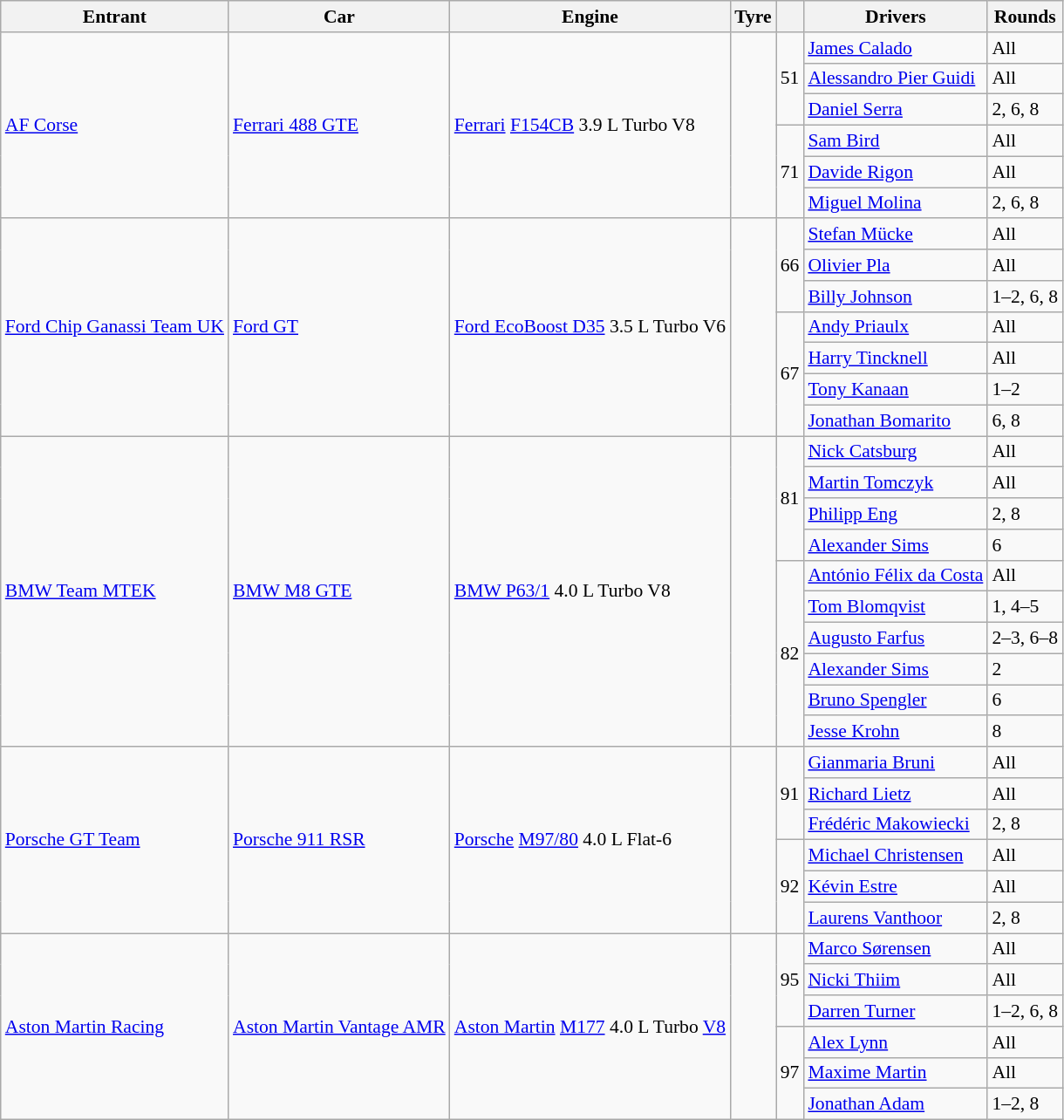<table class="wikitable" style="font-size: 90%">
<tr>
<th>Entrant</th>
<th>Car</th>
<th>Engine</th>
<th>Tyre</th>
<th></th>
<th>Drivers</th>
<th>Rounds</th>
</tr>
<tr>
<td rowspan=6> <a href='#'>AF Corse</a></td>
<td rowspan=6><a href='#'>Ferrari 488 GTE</a></td>
<td rowspan=6><a href='#'>Ferrari</a> <a href='#'>F154CB</a> 3.9 L Turbo V8</td>
<td rowspan=6></td>
<td rowspan=3>51</td>
<td> <a href='#'>James Calado</a></td>
<td>All</td>
</tr>
<tr>
<td> <a href='#'>Alessandro Pier Guidi</a></td>
<td>All</td>
</tr>
<tr>
<td> <a href='#'>Daniel Serra</a></td>
<td>2, 6, 8</td>
</tr>
<tr>
<td rowspan=3>71</td>
<td> <a href='#'>Sam Bird</a></td>
<td>All</td>
</tr>
<tr>
<td> <a href='#'>Davide Rigon</a></td>
<td>All</td>
</tr>
<tr>
<td> <a href='#'>Miguel Molina</a></td>
<td>2, 6, 8</td>
</tr>
<tr>
<td rowspan=7> <a href='#'>Ford Chip Ganassi Team UK</a></td>
<td rowspan=7><a href='#'>Ford GT</a></td>
<td rowspan=7><a href='#'>Ford EcoBoost D35</a> 3.5 L Turbo V6</td>
<td rowspan=7></td>
<td rowspan=3>66</td>
<td> <a href='#'>Stefan Mücke</a></td>
<td>All</td>
</tr>
<tr>
<td> <a href='#'>Olivier Pla</a></td>
<td>All</td>
</tr>
<tr>
<td> <a href='#'>Billy Johnson</a></td>
<td>1–2, 6, 8</td>
</tr>
<tr>
<td rowspan=4>67</td>
<td> <a href='#'>Andy Priaulx</a></td>
<td>All</td>
</tr>
<tr>
<td> <a href='#'>Harry Tincknell</a></td>
<td>All</td>
</tr>
<tr>
<td> <a href='#'>Tony Kanaan</a></td>
<td>1–2</td>
</tr>
<tr>
<td> <a href='#'>Jonathan Bomarito</a></td>
<td>6, 8</td>
</tr>
<tr>
<td rowspan=10> <a href='#'>BMW Team MTEK</a></td>
<td rowspan=10><a href='#'>BMW M8 GTE</a></td>
<td rowspan=10><a href='#'>BMW P63/1</a> 4.0 L Turbo V8</td>
<td rowspan=10></td>
<td rowspan=4>81</td>
<td> <a href='#'>Nick Catsburg</a></td>
<td>All</td>
</tr>
<tr>
<td> <a href='#'>Martin Tomczyk</a></td>
<td>All</td>
</tr>
<tr>
<td> <a href='#'>Philipp Eng</a></td>
<td>2, 8</td>
</tr>
<tr>
<td> <a href='#'>Alexander Sims</a></td>
<td>6</td>
</tr>
<tr>
<td rowspan=6>82</td>
<td> <a href='#'>António Félix da Costa</a></td>
<td>All</td>
</tr>
<tr>
<td> <a href='#'>Tom Blomqvist</a></td>
<td>1, 4–5</td>
</tr>
<tr>
<td> <a href='#'>Augusto Farfus</a></td>
<td>2–3, 6–8</td>
</tr>
<tr>
<td> <a href='#'>Alexander Sims</a></td>
<td>2</td>
</tr>
<tr>
<td> <a href='#'>Bruno Spengler</a></td>
<td>6</td>
</tr>
<tr>
<td> <a href='#'>Jesse Krohn</a></td>
<td>8</td>
</tr>
<tr>
<td rowspan=6> <a href='#'>Porsche GT Team</a></td>
<td rowspan=6><a href='#'>Porsche 911 RSR</a></td>
<td rowspan=6><a href='#'>Porsche</a> <a href='#'>M97/80</a> 4.0 L Flat-6</td>
<td rowspan=6></td>
<td rowspan=3>91</td>
<td> <a href='#'>Gianmaria Bruni</a></td>
<td>All</td>
</tr>
<tr>
<td> <a href='#'>Richard Lietz</a></td>
<td>All</td>
</tr>
<tr>
<td> <a href='#'>Frédéric Makowiecki</a></td>
<td>2, 8</td>
</tr>
<tr>
<td rowspan=3>92</td>
<td> <a href='#'>Michael Christensen</a></td>
<td>All</td>
</tr>
<tr>
<td> <a href='#'>Kévin Estre</a></td>
<td>All</td>
</tr>
<tr>
<td> <a href='#'>Laurens Vanthoor</a></td>
<td>2, 8</td>
</tr>
<tr>
<td rowspan=6> <a href='#'>Aston Martin Racing</a></td>
<td rowspan=6><a href='#'>Aston Martin Vantage AMR</a></td>
<td rowspan=6><a href='#'>Aston Martin</a> <a href='#'>M177</a> 4.0 L Turbo <a href='#'>V8</a></td>
<td rowspan=6></td>
<td rowspan=3>95</td>
<td> <a href='#'>Marco Sørensen</a></td>
<td>All</td>
</tr>
<tr>
<td> <a href='#'>Nicki Thiim</a></td>
<td>All</td>
</tr>
<tr>
<td> <a href='#'>Darren Turner</a></td>
<td>1–2, 6, 8</td>
</tr>
<tr>
<td rowspan=3>97</td>
<td> <a href='#'>Alex Lynn</a></td>
<td>All</td>
</tr>
<tr>
<td> <a href='#'>Maxime Martin</a></td>
<td>All</td>
</tr>
<tr>
<td> <a href='#'>Jonathan Adam</a></td>
<td>1–2, 8</td>
</tr>
</table>
